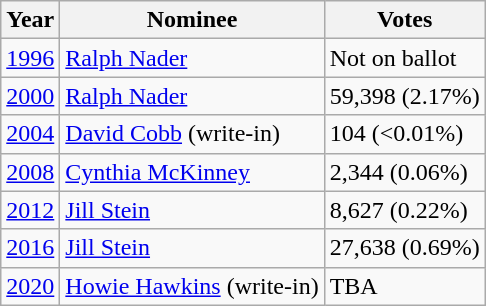<table class="wikitable">
<tr>
<th>Year</th>
<th>Nominee</th>
<th>Votes</th>
</tr>
<tr>
<td><a href='#'>1996</a></td>
<td><a href='#'>Ralph Nader</a></td>
<td>Not on ballot</td>
</tr>
<tr>
<td><a href='#'>2000</a></td>
<td><a href='#'>Ralph Nader</a></td>
<td>59,398 (2.17%)</td>
</tr>
<tr>
<td><a href='#'>2004</a></td>
<td><a href='#'>David Cobb</a> (write-in)</td>
<td>104 (<0.01%)</td>
</tr>
<tr>
<td><a href='#'>2008</a></td>
<td><a href='#'>Cynthia McKinney</a></td>
<td>2,344 (0.06%)</td>
</tr>
<tr>
<td><a href='#'>2012</a></td>
<td><a href='#'>Jill Stein</a></td>
<td>8,627 (0.22%)</td>
</tr>
<tr>
<td><a href='#'>2016</a></td>
<td><a href='#'>Jill Stein</a></td>
<td>27,638 (0.69%)</td>
</tr>
<tr>
<td><a href='#'>2020</a></td>
<td><a href='#'>Howie Hawkins</a> (write-in)</td>
<td>TBA</td>
</tr>
</table>
